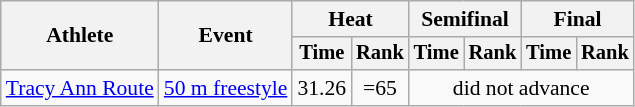<table class=wikitable style="font-size:90%">
<tr>
<th rowspan="2">Athlete</th>
<th rowspan="2">Event</th>
<th colspan="2">Heat</th>
<th colspan="2">Semifinal</th>
<th colspan="2">Final</th>
</tr>
<tr style="font-size:95%">
<th>Time</th>
<th>Rank</th>
<th>Time</th>
<th>Rank</th>
<th>Time</th>
<th>Rank</th>
</tr>
<tr align=center>
<td align=left><a href='#'>Tracy Ann Route</a></td>
<td align=left><a href='#'>50 m freestyle</a></td>
<td>31.26</td>
<td>=65</td>
<td colspan=4>did not advance</td>
</tr>
</table>
